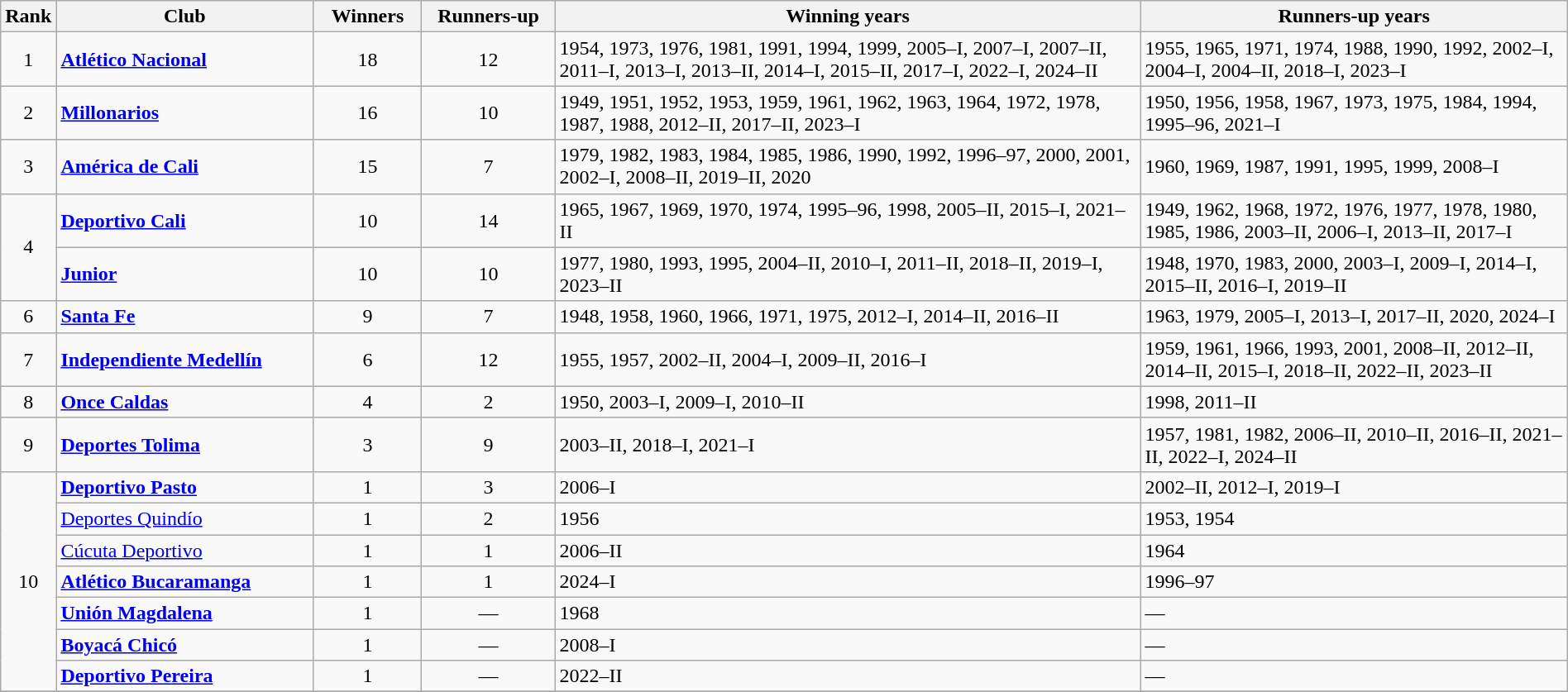<table class="wikitable sortable" width=100%>
<tr>
<th scope=col width=30>Rank</th>
<th scope=col width=200>Club</th>
<th scope=col width=80>Winners</th>
<th scope=col width=100>Runners-up</th>
<th scope=col class="unsortable">Winning years</th>
<th scope=col class="unsortable">Runners-up years</th>
</tr>
<tr>
<td align="center">1</td>
<td><strong><a href='#'>Atlético Nacional</a></strong></td>
<td align="center">18</td>
<td align=center>12</td>
<td>1954, 1973, 1976, 1981, 1991, 1994, 1999, 2005–I, 2007–I, 2007–II, 2011–I, 2013–I, 2013–II, 2014–I, 2015–II, 2017–I, 2022–I, 2024–II</td>
<td>1955, 1965, 1971, 1974, 1988, 1990, 1992, 2002–I, 2004–I, 2004–II, 2018–I, 2023–I</td>
</tr>
<tr>
<td align="center">2</td>
<td><strong><a href='#'>Millonarios</a></strong></td>
<td align=center>16</td>
<td align=center>10</td>
<td>1949, 1951, 1952, 1953, 1959, 1961, 1962, 1963, 1964, 1972, 1978, 1987, 1988, 2012–II, 2017–II, 2023–I</td>
<td>1950, 1956, 1958, 1967, 1973, 1975, 1984, 1994, 1995–96, 2021–I</td>
</tr>
<tr>
<td align="center">3</td>
<td><strong><a href='#'>América de Cali</a></strong></td>
<td align=center>15</td>
<td align=center>7</td>
<td>1979, 1982, 1983, 1984, 1985, 1986, 1990, 1992, 1996–97, 2000, 2001, 2002–I, 2008–II, 2019–II, 2020</td>
<td>1960, 1969, 1987, 1991, 1995, 1999, 2008–I</td>
</tr>
<tr>
<td align="center" rowspan="2">4</td>
<td><strong><a href='#'>Deportivo Cali</a></strong></td>
<td align=center>10</td>
<td align=center>14</td>
<td>1965, 1967, 1969, 1970, 1974, 1995–96, 1998, 2005–II, 2015–I, 2021–II</td>
<td>1949, 1962, 1968, 1972, 1976, 1977, 1978, 1980, 1985, 1986, 2003–II, 2006–I, 2013–II, 2017–I</td>
</tr>
<tr>
<td><strong><a href='#'>Junior</a></strong></td>
<td align=center>10</td>
<td align=center>10</td>
<td>1977, 1980, 1993, 1995, 2004–II, 2010–I, 2011–II, 2018–II, 2019–I, 2023–II</td>
<td>1948, 1970, 1983, 2000, 2003–I, 2009–I, 2014–I, 2015–II, 2016–I, 2019–II</td>
</tr>
<tr>
<td align="center">6</td>
<td><strong><a href='#'>Santa Fe</a></strong></td>
<td align=center>9</td>
<td align=center>7</td>
<td>1948, 1958, 1960, 1966, 1971, 1975, 2012–I, 2014–II, 2016–II</td>
<td>1963, 1979, 2005–I, 2013–I, 2017–II, 2020, 2024–I</td>
</tr>
<tr>
<td align="center">7</td>
<td><strong><a href='#'>Independiente Medellín</a></strong></td>
<td align=center>6</td>
<td align=center>12</td>
<td>1955, 1957, 2002–II, 2004–I, 2009–II, 2016–I</td>
<td>1959, 1961, 1966, 1993, 2001, 2008–II, 2012–II, 2014–II, 2015–I, 2018–II, 2022–II, 2023–II</td>
</tr>
<tr>
<td align="center">8</td>
<td><strong><a href='#'>Once Caldas</a></strong></td>
<td align=center>4</td>
<td align=center>2</td>
<td>1950, 2003–I, 2009–I, 2010–II</td>
<td>1998, 2011–II</td>
</tr>
<tr>
<td align="center">9</td>
<td><strong><a href='#'>Deportes Tolima</a></strong></td>
<td align=center>3</td>
<td align=center>9</td>
<td>2003–II, 2018–I, 2021–I</td>
<td>1957, 1981, 1982, 2006–II, 2010–II, 2016–II, 2021–II, 2022–I, 2024–II</td>
</tr>
<tr>
<td align="center" rowspan="7">10</td>
<td><strong><a href='#'>Deportivo Pasto</a></strong></td>
<td align=center>1</td>
<td align=center>3</td>
<td>2006–I</td>
<td>2002–II, 2012–I, 2019–I</td>
</tr>
<tr>
<td><a href='#'>Deportes Quindío</a></td>
<td align=center>1</td>
<td align=center>2</td>
<td>1956</td>
<td>1953, 1954</td>
</tr>
<tr>
<td><a href='#'>Cúcuta Deportivo</a></td>
<td align=center>1</td>
<td align=center>1</td>
<td>2006–II</td>
<td>1964</td>
</tr>
<tr>
<td><strong><a href='#'>Atlético Bucaramanga</a></strong></td>
<td align=center>1</td>
<td align=center>1</td>
<td>2024–I</td>
<td>1996–97</td>
</tr>
<tr>
<td><strong><a href='#'>Unión Magdalena</a></strong></td>
<td align=center>1</td>
<td align=center>—</td>
<td>1968</td>
<td>—</td>
</tr>
<tr>
<td><strong><a href='#'>Boyacá Chicó</a></strong></td>
<td align="center">1</td>
<td align=center>—</td>
<td>2008–I</td>
<td>—</td>
</tr>
<tr>
<td><strong><a href='#'>Deportivo Pereira</a></strong></td>
<td align="center">1</td>
<td align=center>—</td>
<td>2022–II</td>
<td>—</td>
</tr>
<tr>
</tr>
</table>
